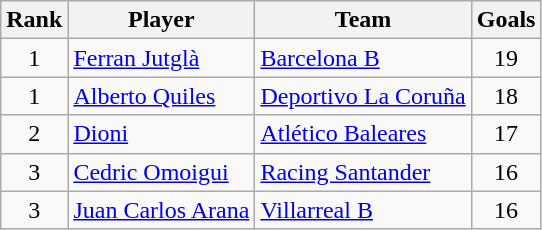<table class="wikitable" style="text-align:center">
<tr>
<th>Rank</th>
<th>Player</th>
<th>Team</th>
<th>Goals</th>
</tr>
<tr>
<td>1</td>
<td align="left"> <a href='#'>Ferran Jutglà</a></td>
<td align="left"><a href='#'>Barcelona B</a></td>
<td>19</td>
</tr>
<tr>
<td>1</td>
<td align="left"> <a href='#'>Alberto Quiles</a></td>
<td align="left"><a href='#'>Deportivo La Coruña</a></td>
<td>18</td>
</tr>
<tr>
<td>2</td>
<td align="left"> <a href='#'>Dioni</a></td>
<td align="left"><a href='#'>Atlético Baleares</a></td>
<td>17</td>
</tr>
<tr>
<td>3</td>
<td align="left"> <a href='#'>Cedric Omoigui</a></td>
<td align="left"><a href='#'>Racing Santander</a></td>
<td>16</td>
</tr>
<tr>
<td>3</td>
<td align="left"> <a href='#'>Juan Carlos Arana</a></td>
<td align="left"><a href='#'>Villarreal B</a></td>
<td>16</td>
</tr>
</table>
